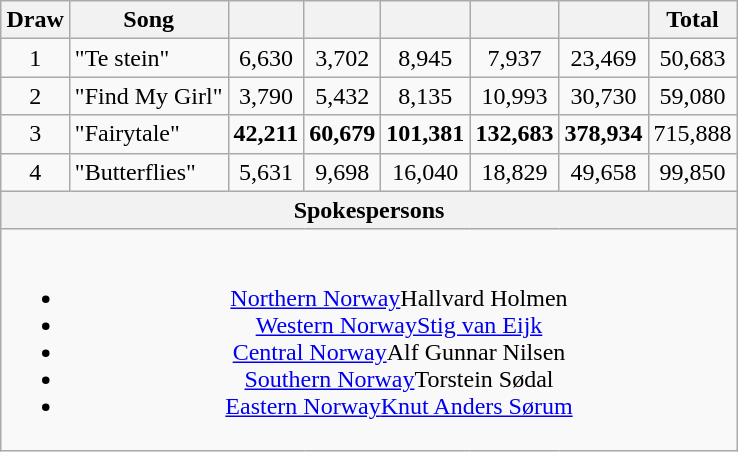<table class="wikitable collapsible" style="margin: 1em auto 1em auto; text-align:center;">
<tr>
<th>Draw</th>
<th>Song</th>
<th><abbr></abbr></th>
<th><abbr></abbr></th>
<th><abbr></abbr></th>
<th><abbr></abbr></th>
<th><abbr></abbr></th>
<th>Total</th>
</tr>
<tr>
<td>1</td>
<td style="text-align:left;">"Te stein"</td>
<td>6,630</td>
<td>3,702</td>
<td>8,945</td>
<td>7,937</td>
<td>23,469</td>
<td>50,683</td>
</tr>
<tr>
<td>2</td>
<td style="text-align:left;">"Find My Girl"</td>
<td>3,790</td>
<td>5,432</td>
<td>8,135</td>
<td>10,993</td>
<td>30,730</td>
<td>59,080</td>
</tr>
<tr>
<td>3</td>
<td style="text-align:left;">"Fairytale"</td>
<td><strong>42,211</strong></td>
<td><strong>60,679</strong></td>
<td><strong>101,381</strong></td>
<td><strong>132,683</strong></td>
<td><strong>378,934</strong></td>
<td>715,888</td>
</tr>
<tr>
<td>4</td>
<td style="text-align:left;">"Butterflies"</td>
<td>5,631</td>
<td>9,698</td>
<td>16,040</td>
<td>18,829</td>
<td>49,658</td>
<td>99,850</td>
</tr>
<tr>
<th colspan="8">Spokespersons</th>
</tr>
<tr>
<td colspan="8"><br><ul><li><a href='#'>Northern Norway</a>Hallvard Holmen</li><li><a href='#'>Western Norway</a><a href='#'>Stig van Eijk</a></li><li><a href='#'>Central Norway</a>Alf Gunnar Nilsen</li><li><a href='#'>Southern Norway</a>Torstein Sødal</li><li><a href='#'>Eastern Norway</a><a href='#'>Knut Anders Sørum</a></li></ul></td>
</tr>
</table>
